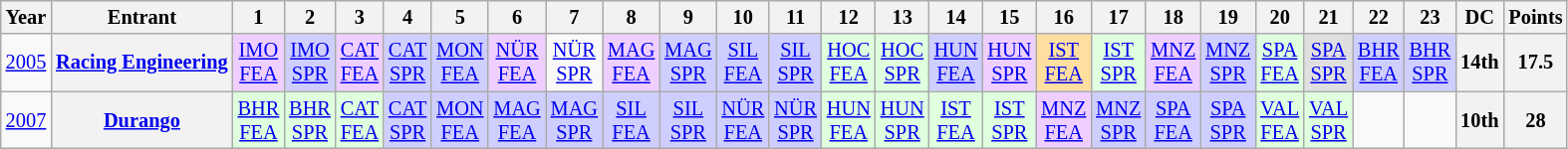<table class="wikitable" style="text-align:center; font-size:85%">
<tr>
<th>Year</th>
<th>Entrant</th>
<th>1</th>
<th>2</th>
<th>3</th>
<th>4</th>
<th>5</th>
<th>6</th>
<th>7</th>
<th>8</th>
<th>9</th>
<th>10</th>
<th>11</th>
<th>12</th>
<th>13</th>
<th>14</th>
<th>15</th>
<th>16</th>
<th>17</th>
<th>18</th>
<th>19</th>
<th>20</th>
<th>21</th>
<th>22</th>
<th>23</th>
<th>DC</th>
<th>Points</th>
</tr>
<tr>
<td><a href='#'>2005</a></td>
<th nowrap><a href='#'>Racing Engineering</a></th>
<td style="background:#EFCFFF;"><a href='#'>IMO<br>FEA</a><br></td>
<td style="background:#CFCFFF;"><a href='#'>IMO<br>SPR</a><br></td>
<td style="background:#EFCFFF;"><a href='#'>CAT<br>FEA</a><br></td>
<td style="background:#CFCFFF;"><a href='#'>CAT<br>SPR</a><br></td>
<td style="background:#CFCFFF;"><a href='#'>MON<br>FEA</a><br></td>
<td style="background:#EFCFFF;"><a href='#'>NÜR<br>FEA</a><br></td>
<td><a href='#'>NÜR<br>SPR</a><br></td>
<td style="background:#EFCFFF;"><a href='#'>MAG<br>FEA</a><br></td>
<td style="background:#CFCFFF;"><a href='#'>MAG<br>SPR</a><br></td>
<td style="background:#CFCFFF;"><a href='#'>SIL<br>FEA</a><br></td>
<td style="background:#CFCFFF;"><a href='#'>SIL<br>SPR</a><br></td>
<td style="background:#DFFFDF;"><a href='#'>HOC<br>FEA</a><br></td>
<td style="background:#DFFFDF;"><a href='#'>HOC<br>SPR</a><br></td>
<td style="background:#CFCFFF;"><a href='#'>HUN<br>FEA</a><br></td>
<td style="background:#EFCFFF;"><a href='#'>HUN<br>SPR</a><br></td>
<td style="background:#FFDF9F;"><a href='#'>IST<br>FEA</a><br></td>
<td style="background:#DFFFDF;"><a href='#'>IST<br>SPR</a><br></td>
<td style="background:#EFCFFF;"><a href='#'>MNZ<br>FEA</a><br></td>
<td style="background:#CFCFFF;"><a href='#'>MNZ<br>SPR</a><br></td>
<td style="background:#DFFFDF;"><a href='#'>SPA<br>FEA</a><br></td>
<td style="background:#DFDFDF;"><a href='#'>SPA<br>SPR</a><br></td>
<td style="background:#CFCFFF;"><a href='#'>BHR<br>FEA</a><br></td>
<td style="background:#CFCFFF;"><a href='#'>BHR<br>SPR</a><br></td>
<th>14th</th>
<th>17.5</th>
</tr>
<tr>
<td><a href='#'>2007</a></td>
<th><a href='#'>Durango</a></th>
<td style="background:#DFFFDF;"><a href='#'>BHR<br>FEA</a><br></td>
<td style="background:#DFFFDF;"><a href='#'>BHR<br>SPR</a><br></td>
<td style="background:#DFFFDF;"><a href='#'>CAT<br>FEA</a><br></td>
<td style="background:#CFCFFF;"><a href='#'>CAT<br>SPR</a><br></td>
<td style="background:#CFCFFF;"><a href='#'>MON<br>FEA</a><br></td>
<td style="background:#CFCFFF;"><a href='#'>MAG<br>FEA</a><br></td>
<td style="background:#CFCFFF;"><a href='#'>MAG<br>SPR</a><br></td>
<td style="background:#CFCFFF;"><a href='#'>SIL<br>FEA</a><br></td>
<td style="background:#CFCFFF;"><a href='#'>SIL<br>SPR</a><br></td>
<td style="background:#CFCFFF;"><a href='#'>NÜR<br>FEA</a><br></td>
<td style="background:#CFCFFF;"><a href='#'>NÜR<br>SPR</a><br></td>
<td style="background:#DFFFDF;"><a href='#'>HUN<br>FEA</a><br></td>
<td style="background:#DFFFDF;"><a href='#'>HUN<br>SPR</a><br></td>
<td style="background:#DFFFDF;"><a href='#'>IST<br>FEA</a><br></td>
<td style="background:#DFFFDF;"><a href='#'>IST<br>SPR</a><br></td>
<td style="background:#EFCFFF;"><a href='#'>MNZ<br>FEA</a><br></td>
<td style="background:#CFCFFF;"><a href='#'>MNZ<br>SPR</a><br></td>
<td style="background:#CFCFFF;"><a href='#'>SPA<br>FEA</a><br></td>
<td style="background:#CFCFFF;"><a href='#'>SPA<br>SPR</a><br></td>
<td style="background:#DFFFDF;"><a href='#'>VAL<br>FEA</a><br></td>
<td style="background:#DFFFDF;"><a href='#'>VAL<br>SPR</a><br></td>
<td></td>
<td></td>
<th>10th</th>
<th>28</th>
</tr>
</table>
